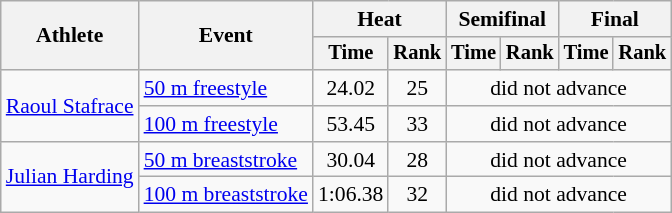<table class=wikitable style="font-size:90%">
<tr>
<th rowspan=2>Athlete</th>
<th rowspan=2>Event</th>
<th colspan="2">Heat</th>
<th colspan="2">Semifinal</th>
<th colspan="2">Final</th>
</tr>
<tr style="font-size:95%">
<th>Time</th>
<th>Rank</th>
<th>Time</th>
<th>Rank</th>
<th>Time</th>
<th>Rank</th>
</tr>
<tr align=center>
<td align=left rowspan=2><a href='#'>Raoul Stafrace</a></td>
<td align=left><a href='#'>50 m freestyle</a></td>
<td>24.02</td>
<td>25</td>
<td colspan=4>did not advance</td>
</tr>
<tr align=center>
<td align=left><a href='#'>100 m freestyle</a></td>
<td>53.45</td>
<td>33</td>
<td colspan=4>did not advance</td>
</tr>
<tr align=center>
<td align=left rowspan=2><a href='#'>Julian Harding</a></td>
<td align=left><a href='#'>50 m breaststroke</a></td>
<td>30.04</td>
<td>28</td>
<td colspan=4>did not advance</td>
</tr>
<tr align=center>
<td align=left><a href='#'>100 m breaststroke</a></td>
<td>1:06.38</td>
<td>32</td>
<td colspan=4>did not advance</td>
</tr>
</table>
